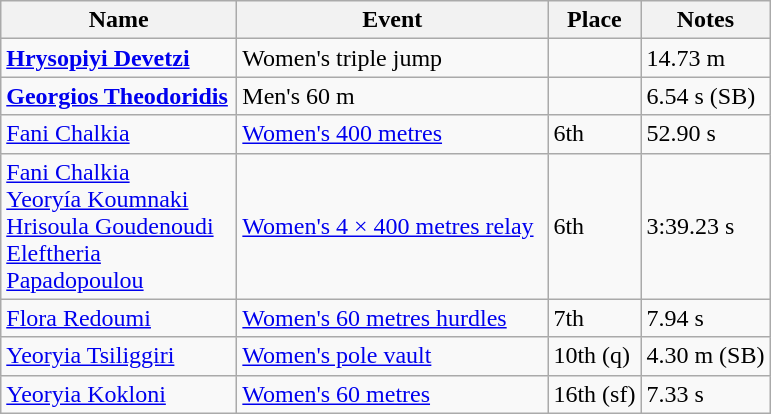<table class="wikitable sortable">
<tr>
<th width=150>Name</th>
<th width=200>Event</th>
<th>Place</th>
<th>Notes</th>
</tr>
<tr>
<td><strong><a href='#'>Hrysopiyi Devetzi</a></strong></td>
<td>Women's triple jump</td>
<td></td>
<td>14.73 m</td>
</tr>
<tr>
<td><strong><a href='#'>Georgios Theodoridis</a></strong></td>
<td>Men's 60 m</td>
<td></td>
<td>6.54 s (SB)</td>
</tr>
<tr>
<td><a href='#'>Fani Chalkia</a></td>
<td><a href='#'>Women's 400 metres</a></td>
<td>6th</td>
<td>52.90 s</td>
</tr>
<tr>
<td><a href='#'>Fani Chalkia</a><br><a href='#'>Yeoryía Koumnaki</a><br><a href='#'>Hrisoula Goudenoudi</a><br><a href='#'>Eleftheria Papadopoulou</a></td>
<td><a href='#'>Women's 4 × 400 metres relay</a></td>
<td>6th</td>
<td>3:39.23 s</td>
</tr>
<tr>
<td><a href='#'>Flora Redoumi</a></td>
<td><a href='#'>Women's 60 metres hurdles</a></td>
<td>7th</td>
<td>7.94 s</td>
</tr>
<tr>
<td><a href='#'>Yeoryia Tsiliggiri</a></td>
<td><a href='#'>Women's pole vault</a></td>
<td>10th (q)</td>
<td>4.30 m (SB)</td>
</tr>
<tr>
<td><a href='#'>Yeoryia Kokloni</a></td>
<td><a href='#'>Women's 60 metres</a></td>
<td>16th (sf)</td>
<td>7.33 s</td>
</tr>
</table>
